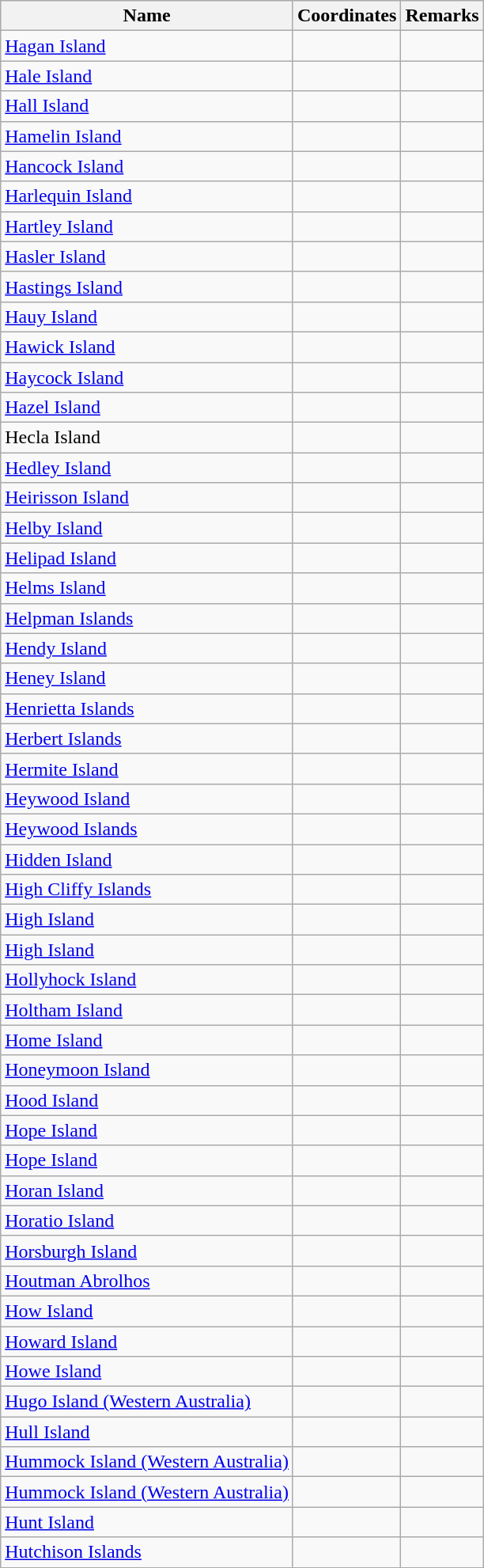<table class="wikitable">
<tr>
<th>Name</th>
<th>Coordinates</th>
<th>Remarks</th>
</tr>
<tr>
<td><a href='#'>Hagan Island</a></td>
<td></td>
<td></td>
</tr>
<tr>
<td><a href='#'>Hale Island</a></td>
<td></td>
<td></td>
</tr>
<tr>
<td><a href='#'>Hall Island</a></td>
<td></td>
<td></td>
</tr>
<tr>
<td><a href='#'>Hamelin Island</a></td>
<td></td>
<td></td>
</tr>
<tr>
<td><a href='#'>Hancock Island</a></td>
<td></td>
<td></td>
</tr>
<tr>
<td><a href='#'>Harlequin Island</a></td>
<td></td>
<td></td>
</tr>
<tr>
<td><a href='#'>Hartley Island</a></td>
<td></td>
<td></td>
</tr>
<tr>
<td><a href='#'>Hasler Island</a></td>
<td></td>
<td></td>
</tr>
<tr>
<td><a href='#'>Hastings Island</a></td>
<td></td>
<td></td>
</tr>
<tr>
<td><a href='#'>Hauy Island</a></td>
<td></td>
<td></td>
</tr>
<tr>
<td><a href='#'>Hawick Island</a></td>
<td></td>
<td></td>
</tr>
<tr>
<td><a href='#'>Haycock Island</a></td>
<td></td>
<td></td>
</tr>
<tr>
<td><a href='#'>Hazel Island</a></td>
<td></td>
<td></td>
</tr>
<tr>
<td>Hecla Island</td>
<td></td>
<td></td>
</tr>
<tr>
<td><a href='#'>Hedley Island</a></td>
<td></td>
<td></td>
</tr>
<tr>
<td><a href='#'>Heirisson Island</a></td>
<td></td>
<td></td>
</tr>
<tr>
<td><a href='#'>Helby Island</a></td>
<td></td>
<td></td>
</tr>
<tr>
<td><a href='#'>Helipad Island</a></td>
<td></td>
<td></td>
</tr>
<tr>
<td><a href='#'>Helms Island</a></td>
<td></td>
<td></td>
</tr>
<tr>
<td><a href='#'>Helpman Islands</a></td>
<td></td>
<td></td>
</tr>
<tr>
<td><a href='#'>Hendy Island</a></td>
<td></td>
<td></td>
</tr>
<tr>
<td><a href='#'>Heney Island</a></td>
<td></td>
<td></td>
</tr>
<tr>
<td><a href='#'>Henrietta Islands</a></td>
<td></td>
<td></td>
</tr>
<tr>
<td><a href='#'>Herbert Islands</a></td>
<td></td>
<td></td>
</tr>
<tr>
<td><a href='#'>Hermite Island</a></td>
<td></td>
<td></td>
</tr>
<tr>
<td><a href='#'>Heywood Island</a></td>
<td></td>
<td></td>
</tr>
<tr>
<td><a href='#'>Heywood Islands</a></td>
<td></td>
<td></td>
</tr>
<tr>
<td><a href='#'>Hidden Island</a></td>
<td></td>
<td></td>
</tr>
<tr>
<td><a href='#'>High Cliffy Islands</a></td>
<td></td>
<td></td>
</tr>
<tr>
<td><a href='#'>High Island</a></td>
<td></td>
<td></td>
</tr>
<tr>
<td><a href='#'>High Island</a></td>
<td></td>
<td></td>
</tr>
<tr>
<td><a href='#'>Hollyhock Island</a></td>
<td></td>
<td></td>
</tr>
<tr>
<td><a href='#'>Holtham Island</a></td>
<td></td>
<td></td>
</tr>
<tr>
<td><a href='#'>Home Island</a></td>
<td></td>
<td></td>
</tr>
<tr>
<td><a href='#'>Honeymoon Island</a></td>
<td></td>
<td></td>
</tr>
<tr>
<td><a href='#'>Hood Island</a></td>
<td></td>
<td></td>
</tr>
<tr>
<td><a href='#'>Hope Island</a></td>
<td></td>
<td></td>
</tr>
<tr>
<td><a href='#'>Hope Island</a></td>
<td></td>
<td></td>
</tr>
<tr>
<td><a href='#'>Horan Island</a></td>
<td></td>
<td></td>
</tr>
<tr>
<td><a href='#'>Horatio Island</a></td>
<td></td>
<td></td>
</tr>
<tr>
<td><a href='#'>Horsburgh Island</a></td>
<td></td>
<td></td>
</tr>
<tr>
<td><a href='#'>Houtman Abrolhos</a></td>
<td></td>
<td></td>
</tr>
<tr>
<td><a href='#'>How Island</a></td>
<td></td>
<td></td>
</tr>
<tr>
<td><a href='#'>Howard Island</a></td>
<td></td>
<td></td>
</tr>
<tr>
<td><a href='#'>Howe Island</a></td>
<td></td>
<td></td>
</tr>
<tr>
<td><a href='#'>Hugo Island (Western Australia)</a></td>
<td></td>
<td></td>
</tr>
<tr>
<td><a href='#'>Hull Island</a></td>
<td></td>
<td></td>
</tr>
<tr>
<td><a href='#'>Hummock Island (Western Australia)</a></td>
<td></td>
<td></td>
</tr>
<tr>
<td><a href='#'>Hummock Island (Western Australia)</a></td>
<td></td>
<td></td>
</tr>
<tr>
<td><a href='#'>Hunt Island</a></td>
<td></td>
<td></td>
</tr>
<tr>
<td><a href='#'>Hutchison Islands</a></td>
<td></td>
<td></td>
</tr>
</table>
